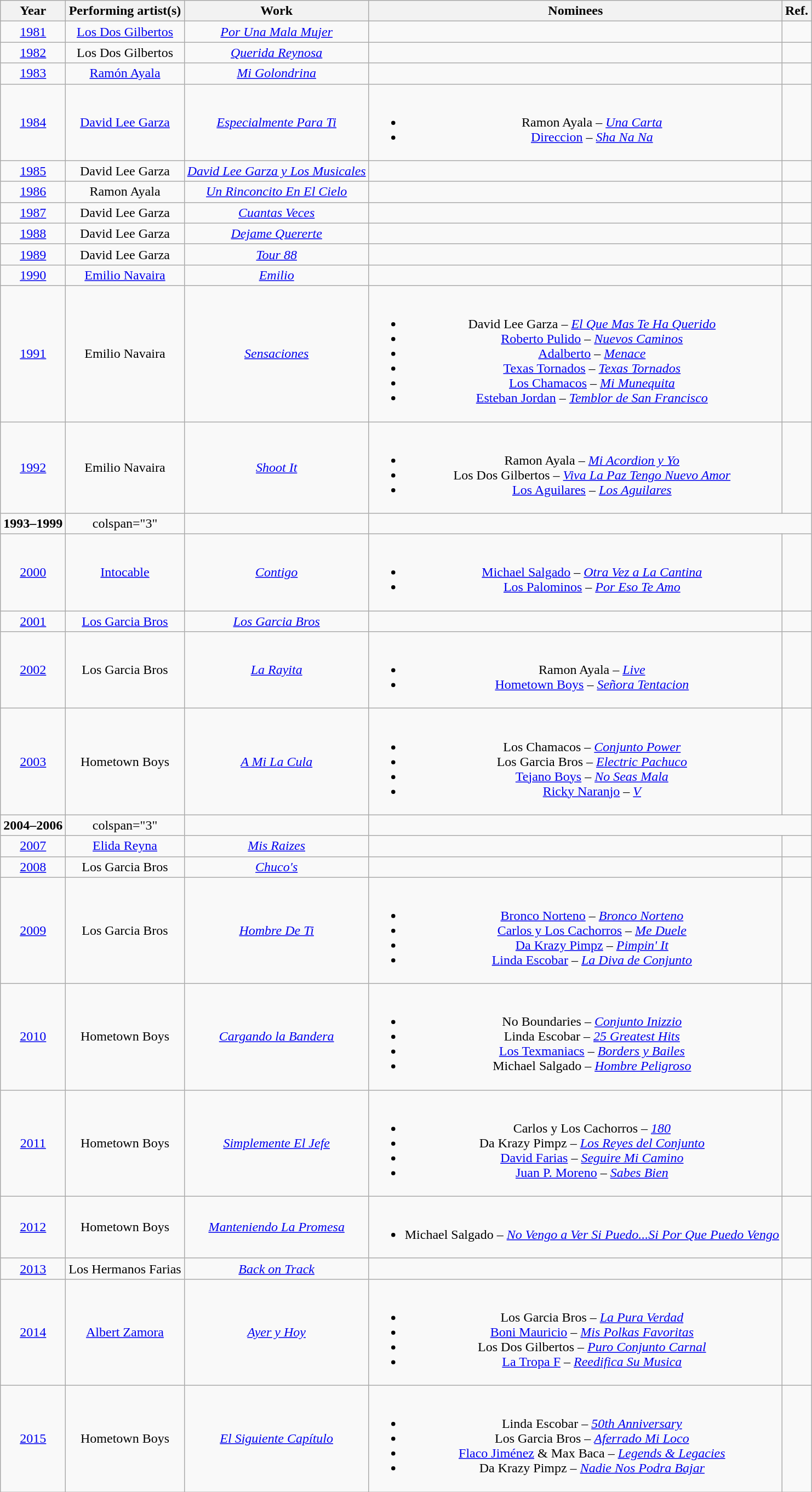<table class="wikitable sortable" style="text-align: center;">
<tr>
<th bgcolor="#efefef">Year</th>
<th bgcolor="#efefef">Performing artist(s)</th>
<th bgcolor="#efefef">Work</th>
<th bgcolor="#efefef" class=unsortable>Nominees</th>
<th bgcolor="#efefef" class=unsortable>Ref.</th>
</tr>
<tr>
<td><a href='#'>1981</a></td>
<td><a href='#'>Los Dos Gilbertos</a></td>
<td><em><a href='#'>Por Una Mala Mujer</a></em></td>
<td></td>
<td></td>
</tr>
<tr>
<td><a href='#'>1982</a></td>
<td>Los Dos Gilbertos</td>
<td><em><a href='#'>Querida Reynosa</a></em></td>
<td></td>
<td></td>
</tr>
<tr>
<td><a href='#'>1983</a></td>
<td><a href='#'>Ramón Ayala</a></td>
<td><em><a href='#'>Mi Golondrina</a></em></td>
<td></td>
<td></td>
</tr>
<tr>
<td><a href='#'>1984</a></td>
<td><a href='#'>David Lee Garza</a></td>
<td><em><a href='#'>Especialmente Para Ti</a></em></td>
<td><div><br><ul><li>Ramon Ayala – <em><a href='#'>Una Carta</a></em></li><li><a href='#'>Direccion</a> – <em><a href='#'>Sha Na Na</a></em></li></ul></div></td>
<td></td>
</tr>
<tr>
<td><a href='#'>1985</a></td>
<td>David Lee Garza</td>
<td><em><a href='#'>David Lee Garza y Los Musicales</a></em></td>
<td></td>
<td></td>
</tr>
<tr>
<td><a href='#'>1986</a></td>
<td>Ramon Ayala</td>
<td><em><a href='#'>Un Rinconcito En El Cielo</a></em></td>
<td></td>
<td></td>
</tr>
<tr>
<td><a href='#'>1987</a></td>
<td>David Lee Garza</td>
<td><em><a href='#'>Cuantas Veces</a></em></td>
<td></td>
<td></td>
</tr>
<tr>
<td><a href='#'>1988</a></td>
<td>David Lee Garza</td>
<td><em><a href='#'>Dejame Quererte</a></em></td>
<td></td>
<td></td>
</tr>
<tr>
<td><a href='#'>1989</a></td>
<td>David Lee Garza</td>
<td><em><a href='#'>Tour 88</a></em></td>
<td></td>
<td></td>
</tr>
<tr>
<td><a href='#'>1990</a></td>
<td><a href='#'>Emilio Navaira</a></td>
<td><em><a href='#'>Emilio</a></em></td>
<td></td>
<td></td>
</tr>
<tr>
<td><a href='#'>1991</a></td>
<td>Emilio Navaira</td>
<td><em><a href='#'>Sensaciones</a></em></td>
<td><div><br><ul><li>David Lee Garza – <em><a href='#'>El Que Mas Te Ha Querido</a></em></li><li><a href='#'>Roberto Pulido</a> – <em><a href='#'>Nuevos Caminos</a></em></li><li><a href='#'>Adalberto</a> – <em><a href='#'>Menace</a></em></li><li><a href='#'>Texas Tornados</a> – <em><a href='#'>Texas Tornados</a></em></li><li><a href='#'>Los Chamacos</a> – <em><a href='#'>Mi Munequita</a></em></li><li><a href='#'>Esteban Jordan</a> – <em><a href='#'>Temblor de San Francisco</a></em></li></ul></div></td>
<td></td>
</tr>
<tr>
<td><a href='#'>1992</a></td>
<td>Emilio Navaira</td>
<td><em><a href='#'>Shoot It</a></em></td>
<td><div><br><ul><li>Ramon Ayala – <em><a href='#'>Mi Acordion y Yo</a></em></li><li>Los Dos Gilbertos – <em><a href='#'>Viva La Paz Tengo Nuevo Amor</a></em></li><li><a href='#'>Los Aguilares</a> – <em><a href='#'>Los Aguilares</a></em></li></ul></div></td>
<td></td>
</tr>
<tr>
<td><strong>1993–1999</strong></td>
<td>colspan="3" </td>
<td></td>
</tr>
<tr>
<td><a href='#'>2000</a></td>
<td><a href='#'>Intocable</a></td>
<td><em><a href='#'>Contigo</a></em></td>
<td><div><br><ul><li><a href='#'>Michael Salgado</a> – <em><a href='#'>Otra Vez a La Cantina</a></em></li><li><a href='#'>Los Palominos</a> – <em><a href='#'>Por Eso Te Amo</a></em></li></ul></div></td>
<td></td>
</tr>
<tr>
<td><a href='#'>2001</a></td>
<td><a href='#'>Los Garcia Bros</a></td>
<td><em><a href='#'>Los Garcia Bros</a></em></td>
<td></td>
<td></td>
</tr>
<tr>
<td><a href='#'>2002</a></td>
<td>Los Garcia Bros</td>
<td><em><a href='#'>La Rayita</a></em></td>
<td><div><br><ul><li>Ramon Ayala – <em><a href='#'>Live</a></em></li><li><a href='#'>Hometown Boys</a> – <em><a href='#'>Señora Tentacion</a></em></div></li></ul></td>
<td></td>
</tr>
<tr>
<td><a href='#'>2003</a></td>
<td>Hometown Boys</td>
<td><em><a href='#'>A Mi La Cula</a></em></td>
<td><div><br><ul><li>Los Chamacos – <em><a href='#'>Conjunto Power</a></em></li><li>Los Garcia Bros – <em><a href='#'>Electric Pachuco</a></em></li><li><a href='#'>Tejano Boys</a> – <em><a href='#'>No Seas Mala</a></em></li><li><a href='#'>Ricky Naranjo</a> – <em><a href='#'>V</a></em></li></ul></div></td>
<td></td>
</tr>
<tr>
<td><strong>2004–2006</strong></td>
<td>colspan="3" </td>
<td></td>
</tr>
<tr>
<td><a href='#'>2007</a></td>
<td><a href='#'>Elida Reyna</a></td>
<td><em><a href='#'>Mis Raizes</a></em></td>
<td></td>
<td></td>
</tr>
<tr>
<td><a href='#'>2008</a></td>
<td>Los Garcia Bros</td>
<td><em><a href='#'>Chuco's</a></em></td>
<td></td>
<td></td>
</tr>
<tr>
<td><a href='#'>2009</a></td>
<td>Los Garcia Bros</td>
<td><em><a href='#'>Hombre De Ti</a></em></td>
<td><div><br><ul><li><a href='#'>Bronco Norteno</a> – <em><a href='#'>Bronco Norteno</a></em></li><li><a href='#'>Carlos y Los Cachorros</a> – <em><a href='#'>Me Duele</a></em></li><li><a href='#'>Da Krazy Pimpz</a> – <em><a href='#'>Pimpin' It</a></em></li><li><a href='#'>Linda Escobar</a> – <em><a href='#'>La Diva de Conjunto</a></em></li></ul></div></td>
<td></td>
</tr>
<tr>
<td><a href='#'>2010</a></td>
<td>Hometown Boys</td>
<td><em><a href='#'>Cargando la Bandera</a></em></td>
<td><div><br><ul><li>No Boundaries – <em><a href='#'>Conjunto Inizzio</a></em></li><li>Linda Escobar – <em><a href='#'>25 Greatest Hits</a></em></li><li><a href='#'>Los Texmaniacs</a> – <em><a href='#'>Borders y Bailes</a></em></li><li>Michael Salgado – <em><a href='#'>Hombre Peligroso</a></em></li></ul></div></td>
<td></td>
</tr>
<tr>
<td><a href='#'>2011</a></td>
<td>Hometown Boys</td>
<td><em><a href='#'>Simplemente El Jefe</a></em></td>
<td><div><br><ul><li>Carlos y Los Cachorros – <em><a href='#'>180</a></em></li><li>Da Krazy Pimpz – <em><a href='#'>Los Reyes del Conjunto</a></em></li><li><a href='#'>David Farias</a> – <em><a href='#'>Seguire Mi Camino</a></em></li><li><a href='#'>Juan P. Moreno</a> – <em><a href='#'>Sabes Bien</a></em></li></ul></div></td>
<td></td>
</tr>
<tr>
<td><a href='#'>2012</a></td>
<td>Hometown Boys</td>
<td><em><a href='#'>Manteniendo La Promesa</a></em></td>
<td><div><br><ul><li>Michael Salgado – <em><a href='#'>No Vengo a Ver Si Puedo...Si Por Que Puedo Vengo</a></em></li></ul></div></td>
<td></td>
</tr>
<tr>
<td><a href='#'>2013</a></td>
<td>Los Hermanos Farias</td>
<td><em><a href='#'>Back on Track</a></em></td>
<td></td>
<td></td>
</tr>
<tr>
<td><a href='#'>2014</a></td>
<td><a href='#'>Albert Zamora</a></td>
<td><em><a href='#'>Ayer y Hoy</a></em></td>
<td><div><br><ul><li>Los Garcia Bros – <em><a href='#'>La Pura Verdad</a></em></li><li><a href='#'>Boni Mauricio</a> – <em><a href='#'>Mis Polkas Favoritas</a></em></li><li>Los Dos Gilbertos – <em><a href='#'>Puro Conjunto Carnal</a></em></li><li><a href='#'>La Tropa F</a> – <em><a href='#'>Reedifica Su Musica</a></em></li></ul></div></td>
<td></td>
</tr>
<tr>
<td><a href='#'>2015</a></td>
<td>Hometown Boys</td>
<td><em><a href='#'>El Siguiente Capítulo</a></em></td>
<td><div><br><ul><li>Linda Escobar – <em><a href='#'>50th Anniversary</a></em></li><li>Los Garcia Bros – <em><a href='#'>Aferrado Mi Loco</a></em></li><li><a href='#'>Flaco Jiménez</a> & Max Baca – <em><a href='#'>Legends & Legacies</a></em></li><li>Da Krazy Pimpz – <em><a href='#'>Nadie Nos Podra Bajar</a></em></li></ul></div></td>
<td></td>
</tr>
</table>
